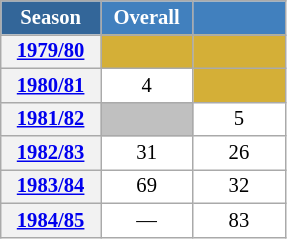<table class="wikitable" style="font-size:86%; text-align:center; border:grey solid 1px; border-collapse:collapse; background:#ffffff;">
<tr>
<th style="background-color:#369; color:white; width:60px;"> Season </th>
<th style="background-color:#4180be; color:white; width:55px;">Overall</th>
<th style="background-color:#4180be; color:white; width:55px;"></th>
</tr>
<tr>
<th scope=row align=center><a href='#'>1979/80</a></th>
<td align=center bgcolor=#D4AF37></td>
<td align=center bgcolor=#D4AF37></td>
</tr>
<tr>
<th scope=row align=center><a href='#'>1980/81</a></th>
<td align=center>4</td>
<td align=center bgcolor=#D4AF37></td>
</tr>
<tr>
<th scope=row align=center><a href='#'>1981/82</a></th>
<td align=center bgcolor=silver></td>
<td align=center>5</td>
</tr>
<tr>
<th scope=row align=center><a href='#'>1982/83</a></th>
<td align=center>31</td>
<td align=center>26</td>
</tr>
<tr>
<th scope=row align=center><a href='#'>1983/84</a></th>
<td align=center>69</td>
<td align=center>32</td>
</tr>
<tr>
<th scope=row align=center><a href='#'>1984/85</a></th>
<td align=center>—</td>
<td align=center>83</td>
</tr>
</table>
